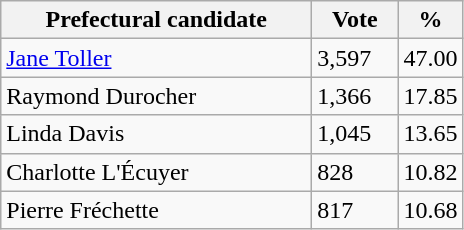<table class="wikitable">
<tr>
<th bgcolor="#DDDDFF" width="200px">Prefectural candidate</th>
<th bgcolor="#DDDDFF" width="50px">Vote</th>
<th bgcolor="#DDDDFF" width="30px">%</th>
</tr>
<tr>
<td><a href='#'>Jane Toller</a></td>
<td>3,597</td>
<td>47.00</td>
</tr>
<tr>
<td>Raymond Durocher</td>
<td>1,366</td>
<td>17.85</td>
</tr>
<tr>
<td>Linda Davis</td>
<td>1,045</td>
<td>13.65</td>
</tr>
<tr>
<td>Charlotte L'Écuyer</td>
<td>828</td>
<td>10.82</td>
</tr>
<tr>
<td>Pierre Fréchette</td>
<td>817</td>
<td>10.68</td>
</tr>
</table>
